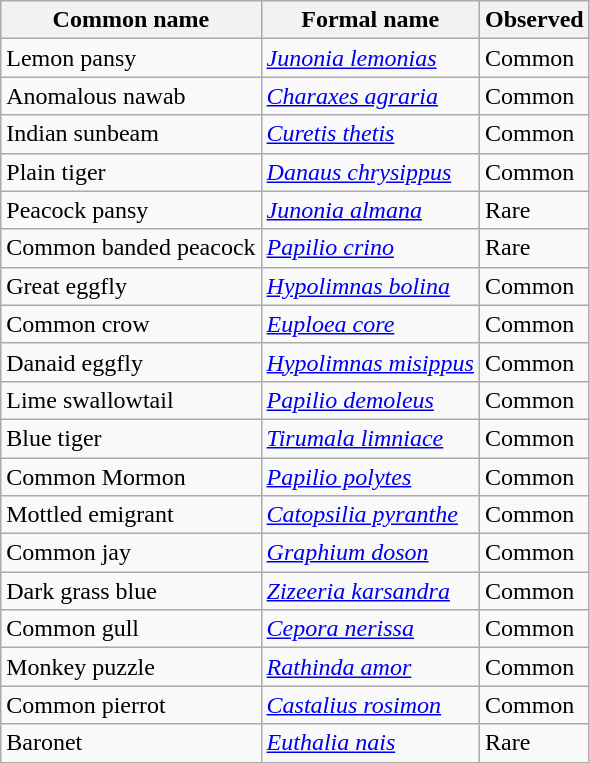<table class="wikitable" border=3>
<tr>
<th>Common name</th>
<th>Formal name</th>
<th>Observed</th>
</tr>
<tr>
<td>Lemon pansy</td>
<td><em><a href='#'>Junonia lemonias</a></em></td>
<td>Common</td>
</tr>
<tr>
<td>Anomalous nawab</td>
<td><em><a href='#'>Charaxes agraria</a></em></td>
<td>Common</td>
</tr>
<tr>
<td>Indian sunbeam</td>
<td><em><a href='#'>Curetis thetis</a></em></td>
<td>Common</td>
</tr>
<tr>
<td>Plain tiger</td>
<td><em><a href='#'>Danaus chrysippus</a></em></td>
<td>Common</td>
</tr>
<tr>
<td>Peacock pansy</td>
<td><em><a href='#'>Junonia almana</a></em></td>
<td>Rare</td>
</tr>
<tr>
<td>Common banded peacock</td>
<td><em><a href='#'>Papilio crino</a></em></td>
<td>Rare</td>
</tr>
<tr>
<td>Great eggfly</td>
<td><em><a href='#'>Hypolimnas bolina</a></em></td>
<td>Common</td>
</tr>
<tr>
<td>Common crow</td>
<td><em><a href='#'>Euploea core</a></em></td>
<td>Common</td>
</tr>
<tr>
<td>Danaid eggfly</td>
<td><em><a href='#'>Hypolimnas misippus</a></em></td>
<td>Common</td>
</tr>
<tr>
<td>Lime swallowtail</td>
<td><em><a href='#'>Papilio demoleus</a></em></td>
<td>Common</td>
</tr>
<tr>
<td>Blue tiger</td>
<td><em><a href='#'>Tirumala limniace</a></em></td>
<td>Common</td>
</tr>
<tr>
<td>Common Mormon</td>
<td><em><a href='#'>Papilio polytes</a></em></td>
<td>Common</td>
</tr>
<tr>
<td>Mottled emigrant</td>
<td><em><a href='#'>Catopsilia pyranthe</a></em></td>
<td>Common</td>
</tr>
<tr>
<td>Common jay</td>
<td><em><a href='#'>Graphium doson</a></em></td>
<td>Common</td>
</tr>
<tr>
<td>Dark grass blue</td>
<td><em><a href='#'>Zizeeria karsandra</a></em></td>
<td>Common</td>
</tr>
<tr>
<td>Common gull</td>
<td><em><a href='#'>Cepora nerissa</a></em></td>
<td>Common</td>
</tr>
<tr>
<td>Monkey puzzle</td>
<td><em><a href='#'>Rathinda amor</a></em></td>
<td>Common</td>
</tr>
<tr>
<td>Common pierrot</td>
<td><em><a href='#'>Castalius rosimon</a></em></td>
<td>Common</td>
</tr>
<tr>
<td>Baronet</td>
<td><em><a href='#'>Euthalia nais</a></em></td>
<td>Rare</td>
</tr>
</table>
